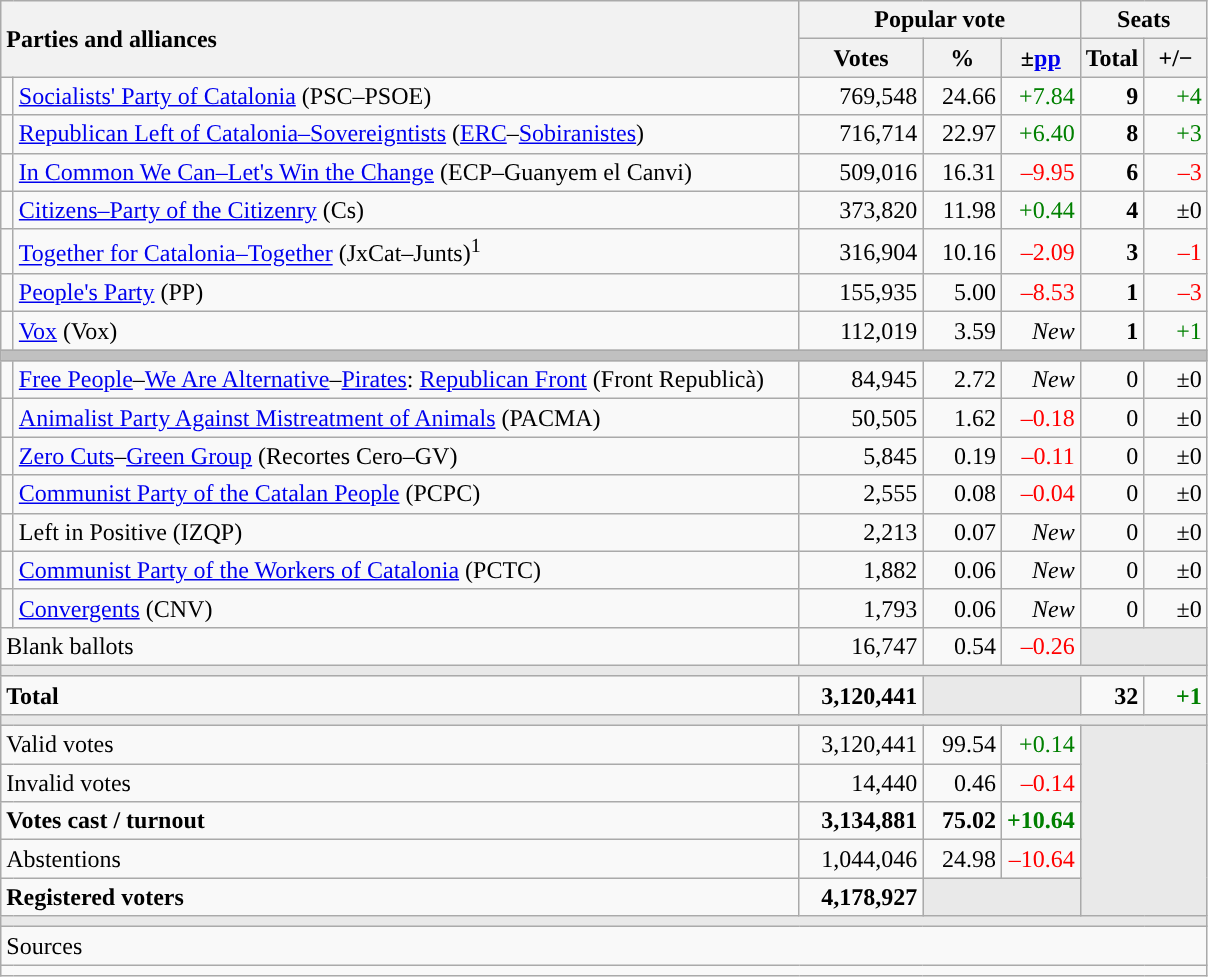<table class="wikitable" style="text-align:right;">
<tr>
<th style="text-align:left;" rowspan="2" colspan="2" width="525">Parties and alliances</th>
<th colspan="3">Popular vote</th>
<th colspan="2">Seats</th>
</tr>
<tr>
<th width="75">Votes</th>
<th width="45">%</th>
<th width="45">±<a href='#'>pp</a></th>
<th width="35">Total</th>
<th width="35">+/−</th>
</tr>
<tr>
<td width="1" style="color:inherit;background:"></td>
<td align="left"><a href='#'>Socialists' Party of Catalonia</a> (PSC–PSOE)</td>
<td>769,548</td>
<td>24.66</td>
<td style="color:green;">+7.84</td>
<td><strong>9</strong></td>
<td style="color:green;">+4</td>
</tr>
<tr>
<td style="color:inherit;background:"></td>
<td align="left"><a href='#'>Republican Left of Catalonia–Sovereigntists</a> (<a href='#'>ERC</a>–<a href='#'>Sobiranistes</a>)</td>
<td>716,714</td>
<td>22.97</td>
<td style="color:green;">+6.40</td>
<td><strong>8</strong></td>
<td style="color:green;">+3</td>
</tr>
<tr>
<td style="color:inherit;background:"></td>
<td align="left"><a href='#'>In Common We Can–Let's Win the Change</a> (ECP–Guanyem el Canvi)</td>
<td>509,016</td>
<td>16.31</td>
<td style="color:red;">–9.95</td>
<td><strong>6</strong></td>
<td style="color:red;">–3</td>
</tr>
<tr>
<td style="color:inherit;background:"></td>
<td align="left"><a href='#'>Citizens–Party of the Citizenry</a> (Cs)</td>
<td>373,820</td>
<td>11.98</td>
<td style="color:green;">+0.44</td>
<td><strong>4</strong></td>
<td>±0</td>
</tr>
<tr>
<td style="color:inherit;background:"></td>
<td align="left"><a href='#'>Together for Catalonia–Together</a> (JxCat–Junts)<sup>1</sup></td>
<td>316,904</td>
<td>10.16</td>
<td style="color:red;">–2.09</td>
<td><strong>3</strong></td>
<td style="color:red;">–1</td>
</tr>
<tr>
<td style="color:inherit;background:"></td>
<td align="left"><a href='#'>People's Party</a> (PP)</td>
<td>155,935</td>
<td>5.00</td>
<td style="color:red;">–8.53</td>
<td><strong>1</strong></td>
<td style="color:red;">–3</td>
</tr>
<tr>
<td style="color:inherit;background:"></td>
<td align="left"><a href='#'>Vox</a> (Vox)</td>
<td>112,019</td>
<td>3.59</td>
<td><em>New</em></td>
<td><strong>1</strong></td>
<td style="color:green;">+1</td>
</tr>
<tr>
<td colspan="7" bgcolor="#C0C0C0"></td>
</tr>
<tr>
<td style="color:inherit;background:"></td>
<td align="left"><a href='#'>Free People</a>–<a href='#'>We Are Alternative</a>–<a href='#'>Pirates</a>: <a href='#'>Republican Front</a> (Front Republicà)</td>
<td>84,945</td>
<td>2.72</td>
<td><em>New</em></td>
<td>0</td>
<td>±0</td>
</tr>
<tr>
<td style="color:inherit;background:"></td>
<td align="left"><a href='#'>Animalist Party Against Mistreatment of Animals</a> (PACMA)</td>
<td>50,505</td>
<td>1.62</td>
<td style="color:red;">–0.18</td>
<td>0</td>
<td>±0</td>
</tr>
<tr>
<td style="color:inherit;background:"></td>
<td align="left"><a href='#'>Zero Cuts</a>–<a href='#'>Green Group</a> (Recortes Cero–GV)</td>
<td>5,845</td>
<td>0.19</td>
<td style="color:red;">–0.11</td>
<td>0</td>
<td>±0</td>
</tr>
<tr>
<td style="color:inherit;background:"></td>
<td align="left"><a href='#'>Communist Party of the Catalan People</a> (PCPC)</td>
<td>2,555</td>
<td>0.08</td>
<td style="color:red;">–0.04</td>
<td>0</td>
<td>±0</td>
</tr>
<tr>
<td style="color:inherit;background:"></td>
<td align="left">Left in Positive (IZQP)</td>
<td>2,213</td>
<td>0.07</td>
<td><em>New</em></td>
<td>0</td>
<td>±0</td>
</tr>
<tr>
<td style="color:inherit;background:"></td>
<td align="left"><a href='#'>Communist Party of the Workers of Catalonia</a> (PCTC)</td>
<td>1,882</td>
<td>0.06</td>
<td><em>New</em></td>
<td>0</td>
<td>±0</td>
</tr>
<tr>
<td style="color:inherit;background:"></td>
<td align="left"><a href='#'>Convergents</a> (CNV)</td>
<td>1,793</td>
<td>0.06</td>
<td><em>New</em></td>
<td>0</td>
<td>±0</td>
</tr>
<tr>
<td align="left" colspan="2">Blank ballots</td>
<td>16,747</td>
<td>0.54</td>
<td style="color:red;">–0.26</td>
<td bgcolor="#E9E9E9" colspan="2"></td>
</tr>
<tr>
<td colspan="7" bgcolor="#E9E9E9"></td>
</tr>
<tr style="font-weight:bold;">
<td align="left" colspan="2">Total</td>
<td>3,120,441</td>
<td bgcolor="#E9E9E9" colspan="2"></td>
<td>32</td>
<td style="color:green;">+1</td>
</tr>
<tr>
<td colspan="7" bgcolor="#E9E9E9"></td>
</tr>
<tr>
<td align="left" colspan="2">Valid votes</td>
<td>3,120,441</td>
<td>99.54</td>
<td style="color:green;">+0.14</td>
<td bgcolor="#E9E9E9" colspan="2" rowspan="5"></td>
</tr>
<tr>
<td align="left" colspan="2">Invalid votes</td>
<td>14,440</td>
<td>0.46</td>
<td style="color:red;">–0.14</td>
</tr>
<tr style="font-weight:bold;">
<td align="left" colspan="2">Votes cast / turnout</td>
<td>3,134,881</td>
<td>75.02</td>
<td style="color:green;">+10.64</td>
</tr>
<tr>
<td align="left" colspan="2">Abstentions</td>
<td>1,044,046</td>
<td>24.98</td>
<td style="color:red;">–10.64</td>
</tr>
<tr style="font-weight:bold;">
<td align="left" colspan="2">Registered voters</td>
<td>4,178,927</td>
<td bgcolor="#E9E9E9" colspan="2"></td>
</tr>
<tr>
<td colspan="7" bgcolor="#E9E9E9"></td>
</tr>
<tr>
<td align="left" colspan="7">Sources</td>
</tr>
<tr>
<td colspan="7" style="text-align:left; max-width:790px;"></td>
</tr>
</table>
